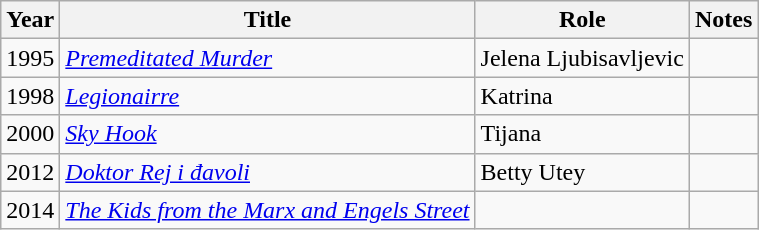<table class="wikitable sortable">
<tr>
<th>Year</th>
<th>Title</th>
<th>Role</th>
<th class="unsortable">Notes</th>
</tr>
<tr>
<td>1995</td>
<td><em><a href='#'>Premeditated Murder</a></em></td>
<td>Jelena Ljubisavljevic</td>
<td></td>
</tr>
<tr>
<td>1998</td>
<td><em><a href='#'>Legionairre</a></em></td>
<td>Katrina</td>
<td></td>
</tr>
<tr>
<td>2000</td>
<td><em><a href='#'>Sky Hook</a></em></td>
<td>Tijana</td>
<td></td>
</tr>
<tr>
<td>2012</td>
<td><em><a href='#'>Doktor Rej i đavoli</a></em></td>
<td>Betty Utey</td>
<td></td>
</tr>
<tr>
<td>2014</td>
<td><em><a href='#'>The Kids from the Marx and Engels Street</a></em></td>
<td></td>
<td></td>
</tr>
</table>
